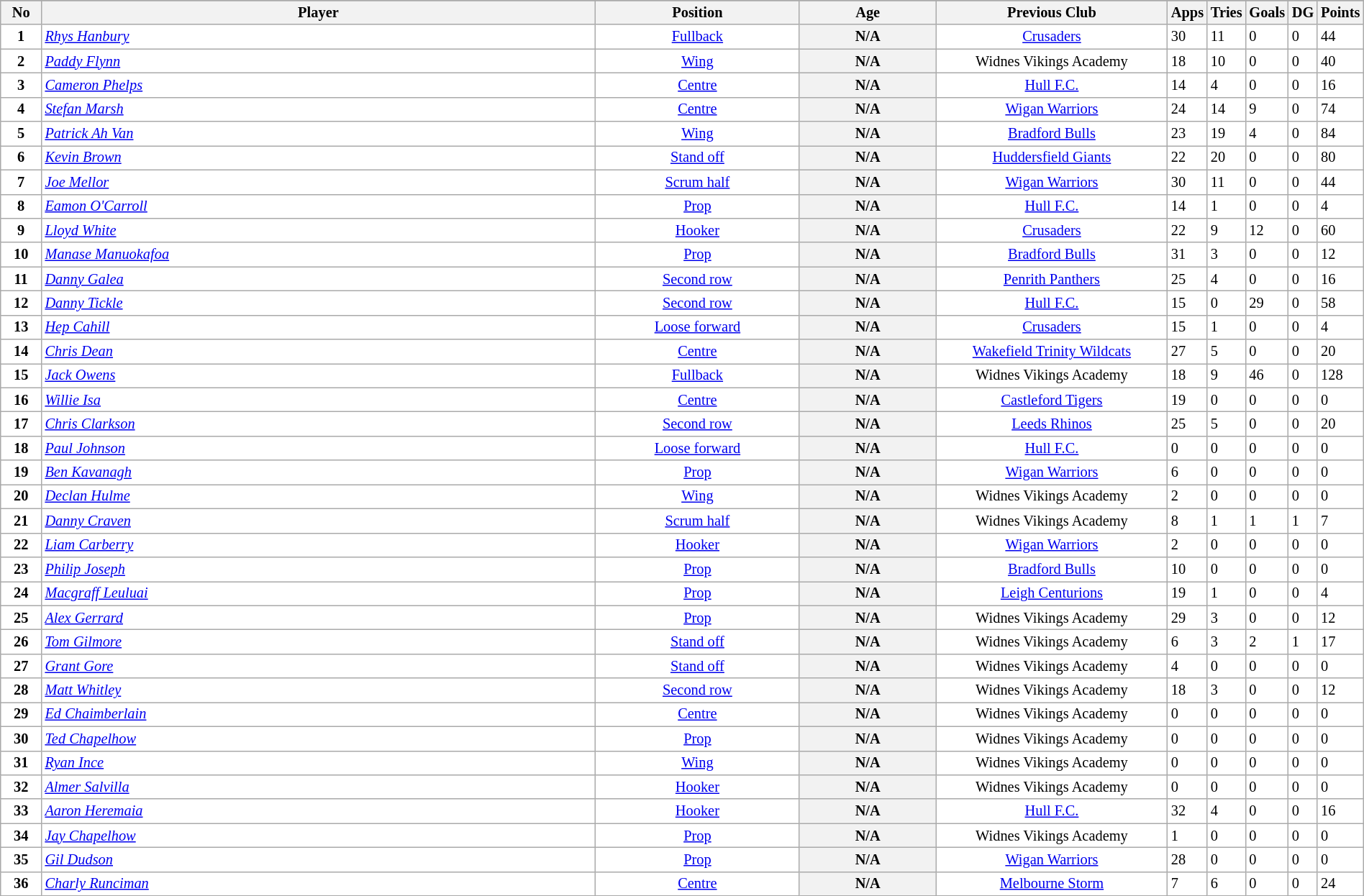<table class="wikitable sortable" width="100%" style="font-size:85%">
<tr bgcolor="#efefef">
</tr>
<tr bgcolor="#efefef">
<th width=3%>No</th>
<th !width=47%>Player</th>
<th width=15%>Position</th>
<th width=1%>Age</th>
<th width=17%>Previous Club</th>
<th width="20">Apps</th>
<th width="20">Tries</th>
<th width="20">Goals</th>
<th width="20">DG</th>
<th width="20">Points</th>
</tr>
<tr bgcolor=#FFFFFF>
<td align=center><strong>1</strong></td>
<td><em><a href='#'>Rhys Hanbury</a></em></td>
<td align=center><a href='#'>Fullback</a></td>
<th width=10%>N/A</th>
<td align=center><a href='#'>Crusaders</a></td>
<td align=centre>30</td>
<td align=centre>11</td>
<td align=centre>0</td>
<td align=centre>0</td>
<td align=centre>44</td>
</tr>
<tr bgcolor=#FFFFFF>
<td align=center><strong>2</strong></td>
<td><em><a href='#'>Paddy Flynn</a></em></td>
<td align=center><a href='#'>Wing</a></td>
<th width=10%>N/A</th>
<td align=center>Widnes Vikings Academy</td>
<td align=centre>18</td>
<td align=centre>10</td>
<td align=centre>0</td>
<td align=centre>0</td>
<td align=centre>40</td>
</tr>
<tr bgcolor=#FFFFFF>
<td align=center><strong>3</strong></td>
<td><em><a href='#'>Cameron Phelps</a></em></td>
<td align=center><a href='#'>Centre</a></td>
<th width=10%>N/A</th>
<td align=center><a href='#'>Hull F.C.</a></td>
<td align=centre>14</td>
<td align=centre>4</td>
<td align=centre>0</td>
<td align=centre>0</td>
<td align=centre>16</td>
</tr>
<tr bgcolor=#FFFFFF>
<td align=center><strong>4</strong></td>
<td><em><a href='#'>Stefan Marsh</a></em></td>
<td align=center><a href='#'>Centre</a></td>
<th width=10%>N/A</th>
<td align=center><a href='#'>Wigan Warriors</a></td>
<td align=centre>24</td>
<td align=centre>14</td>
<td align=centre>9</td>
<td align=centre>0</td>
<td align=centre>74</td>
</tr>
<tr bgcolor=#FFFFFF>
<td align=center><strong>5</strong></td>
<td><em><a href='#'>Patrick Ah Van</a></em></td>
<td align=center><a href='#'>Wing</a></td>
<th width=10%>N/A</th>
<td align=center><a href='#'>Bradford Bulls</a></td>
<td align=centre>23</td>
<td align=centre>19</td>
<td align=centre>4</td>
<td align=centre>0</td>
<td align=centre>84</td>
</tr>
<tr bgcolor=#FFFFFF>
<td align=center><strong>6</strong></td>
<td><em><a href='#'>Kevin Brown</a></em></td>
<td align=center><a href='#'>Stand off</a></td>
<th width=10%>N/A</th>
<td align=center><a href='#'>Huddersfield Giants</a></td>
<td align=centre>22</td>
<td align=centre>20</td>
<td align=centre>0</td>
<td align=centre>0</td>
<td align=centre>80</td>
</tr>
<tr bgcolor=#FFFFFF>
<td align=center><strong>7</strong></td>
<td><em><a href='#'>Joe Mellor</a></em></td>
<td align=center><a href='#'>Scrum half</a></td>
<th width=10%>N/A</th>
<td align=center><a href='#'>Wigan Warriors</a></td>
<td align=centre>30</td>
<td align=centre>11</td>
<td align=centre>0</td>
<td align=centre>0</td>
<td align=centre>44</td>
</tr>
<tr bgcolor=#FFFFFF>
<td align=center><strong>8</strong></td>
<td><em><a href='#'>Eamon O'Carroll</a></em></td>
<td align=center><a href='#'>Prop</a></td>
<th width=10%>N/A</th>
<td align=center><a href='#'>Hull F.C.</a></td>
<td align=centre>14</td>
<td align=centre>1</td>
<td align=centre>0</td>
<td align=centre>0</td>
<td align=centre>4</td>
</tr>
<tr bgcolor=#FFFFFF>
<td align=center><strong>9</strong></td>
<td><em><a href='#'>Lloyd White</a></em></td>
<td align=center><a href='#'>Hooker</a></td>
<th width=10%>N/A</th>
<td align=center><a href='#'>Crusaders</a></td>
<td align=centre>22</td>
<td align=centre>9</td>
<td align=centre>12</td>
<td align=centre>0</td>
<td align=centre>60</td>
</tr>
<tr bgcolor=#FFFFFF>
<td align=center><strong>10</strong></td>
<td><em><a href='#'>Manase Manuokafoa</a></em></td>
<td align=center><a href='#'>Prop</a></td>
<th width=10%>N/A</th>
<td align=center><a href='#'>Bradford Bulls</a></td>
<td align=centre>31</td>
<td align=centre>3</td>
<td align=centre>0</td>
<td align=centre>0</td>
<td align=centre>12</td>
</tr>
<tr bgcolor=#FFFFFF>
<td align=center><strong>11</strong></td>
<td><em><a href='#'>Danny Galea</a></em></td>
<td align=center><a href='#'>Second row</a></td>
<th width=10%>N/A</th>
<td align=center><a href='#'>Penrith Panthers</a></td>
<td align=centre>25</td>
<td align=centre>4</td>
<td align=centre>0</td>
<td align=centre>0</td>
<td align=centre>16</td>
</tr>
<tr bgcolor=#FFFFFF>
<td align=center><strong>12</strong></td>
<td><em><a href='#'>Danny Tickle</a></em></td>
<td align=center><a href='#'>Second row</a></td>
<th width=10%>N/A</th>
<td align=center><a href='#'>Hull F.C.</a></td>
<td align=centre>15</td>
<td align=centre>0</td>
<td align=centre>29</td>
<td align=centre>0</td>
<td align=centre>58</td>
</tr>
<tr bgcolor=#FFFFFF>
<td align=center><strong>13</strong></td>
<td><em><a href='#'>Hep Cahill</a></em></td>
<td align=center><a href='#'>Loose forward</a></td>
<th width=10%>N/A</th>
<td align=center><a href='#'>Crusaders</a></td>
<td align=centre>15</td>
<td align=centre>1</td>
<td align=centre>0</td>
<td align=centre>0</td>
<td align=centre>4</td>
</tr>
<tr bgcolor=#FFFFFF>
<td align=center><strong>14</strong></td>
<td><em><a href='#'>Chris Dean</a></em></td>
<td align=center><a href='#'>Centre</a></td>
<th width=10%>N/A</th>
<td align=center><a href='#'>Wakefield Trinity Wildcats</a></td>
<td align=centre>27</td>
<td align=centre>5</td>
<td align=centre>0</td>
<td align=centre>0</td>
<td align=centre>20</td>
</tr>
<tr bgcolor=#FFFFFF>
<td align=center><strong>15</strong></td>
<td><em><a href='#'>Jack Owens</a></em></td>
<td align=center><a href='#'>Fullback</a></td>
<th width=10%>N/A</th>
<td align=center>Widnes Vikings Academy</td>
<td align=centre>18</td>
<td align=centre>9</td>
<td align=centre>46</td>
<td align=centre>0</td>
<td align=centre>128</td>
</tr>
<tr bgcolor=#FFFFFF>
<td align=center><strong>16</strong></td>
<td><em><a href='#'>Willie Isa</a></em></td>
<td align=center><a href='#'>Centre</a></td>
<th width=10%>N/A</th>
<td align=center><a href='#'>Castleford Tigers</a></td>
<td align=centre>19</td>
<td align=centre>0</td>
<td align=centre>0</td>
<td align=centre>0</td>
<td align=centre>0</td>
</tr>
<tr bgcolor=#FFFFFF>
<td align=center><strong>17</strong></td>
<td><em><a href='#'>Chris Clarkson</a></em></td>
<td align=center><a href='#'>Second row</a></td>
<th width=10%>N/A</th>
<td align=center><a href='#'>Leeds Rhinos</a></td>
<td align=centre>25</td>
<td align=centre>5</td>
<td align=centre>0</td>
<td align=centre>0</td>
<td align=centre>20</td>
</tr>
<tr bgcolor=#FFFFFF>
<td align=center><strong>18</strong></td>
<td><em><a href='#'>Paul Johnson</a></em></td>
<td align=center><a href='#'>Loose forward</a></td>
<th width=10%>N/A</th>
<td align=center><a href='#'>Hull F.C.</a></td>
<td align=centre>0</td>
<td align=centre>0</td>
<td align=centre>0</td>
<td align=centre>0</td>
<td align=centre>0</td>
</tr>
<tr bgcolor=#FFFFFF>
<td align=center><strong>19</strong></td>
<td><em><a href='#'>Ben Kavanagh</a></em></td>
<td align=center><a href='#'>Prop</a></td>
<th width=10%>N/A</th>
<td align=center><a href='#'>Wigan Warriors</a></td>
<td align=centre>6</td>
<td align=centre>0</td>
<td align=centre>0</td>
<td align=centre>0</td>
<td align=centre>0</td>
</tr>
<tr bgcolor=#FFFFFF>
<td align=center><strong>20</strong></td>
<td><em><a href='#'>Declan Hulme</a></em></td>
<td align=center><a href='#'>Wing</a></td>
<th width=10%>N/A</th>
<td align=center>Widnes Vikings Academy</td>
<td align=centre>2</td>
<td align=centre>0</td>
<td align=centre>0</td>
<td align=centre>0</td>
<td align=centre>0</td>
</tr>
<tr bgcolor=#FFFFFF>
<td align=center><strong>21</strong></td>
<td><em><a href='#'>Danny Craven</a></em></td>
<td align=center><a href='#'>Scrum half</a></td>
<th width=10%>N/A</th>
<td align=center>Widnes Vikings Academy</td>
<td align=centre>8</td>
<td align=centre>1</td>
<td align=centre>1</td>
<td align=centre>1</td>
<td align=centre>7</td>
</tr>
<tr bgcolor=#FFFFFF>
<td align=center><strong>22</strong></td>
<td><em><a href='#'>Liam Carberry</a></em></td>
<td align=center><a href='#'>Hooker</a></td>
<th width=10%>N/A</th>
<td align=center><a href='#'>Wigan Warriors</a></td>
<td align=centre>2</td>
<td align=centre>0</td>
<td align=centre>0</td>
<td align=centre>0</td>
<td align=centre>0</td>
</tr>
<tr bgcolor=#FFFFFF>
<td align=center><strong>23</strong></td>
<td><em><a href='#'>Philip Joseph</a></em></td>
<td align=center><a href='#'>Prop</a></td>
<th width=10%>N/A</th>
<td align=center><a href='#'>Bradford Bulls</a></td>
<td align=centre>10</td>
<td align=centre>0</td>
<td align=centre>0</td>
<td align=centre>0</td>
<td align=centre>0</td>
</tr>
<tr bgcolor=#FFFFFF>
<td align=center><strong>24</strong></td>
<td><em><a href='#'>Macgraff Leuluai</a></em></td>
<td align=center><a href='#'>Prop</a></td>
<th width=10%>N/A</th>
<td align=center><a href='#'>Leigh Centurions</a></td>
<td align=centre>19</td>
<td align=centre>1</td>
<td align=centre>0</td>
<td align=centre>0</td>
<td align=centre>4</td>
</tr>
<tr bgcolor=#FFFFFF>
<td align=center><strong>25</strong></td>
<td><em><a href='#'>Alex Gerrard</a></em></td>
<td align=center><a href='#'>Prop</a></td>
<th width=10%>N/A</th>
<td align=center>Widnes Vikings Academy</td>
<td align=centre>29</td>
<td align=centre>3</td>
<td align=centre>0</td>
<td align=centre>0</td>
<td align=centre>12</td>
</tr>
<tr bgcolor=#FFFFFF>
<td align=center><strong>26</strong></td>
<td><em><a href='#'>Tom Gilmore</a></em></td>
<td align=center><a href='#'>Stand off</a></td>
<th width=10%>N/A</th>
<td align=center>Widnes Vikings Academy</td>
<td align=centre>6</td>
<td align=centre>3</td>
<td align=centre>2</td>
<td align=centre>1</td>
<td align=centre>17</td>
</tr>
<tr bgcolor=#FFFFFF>
<td align=center><strong>27</strong></td>
<td><em><a href='#'>Grant Gore</a></em></td>
<td align=center><a href='#'>Stand off</a></td>
<th width=10%>N/A</th>
<td align=center>Widnes Vikings Academy</td>
<td align=centre>4</td>
<td align=centre>0</td>
<td align=centre>0</td>
<td align=centre>0</td>
<td align=centre>0</td>
</tr>
<tr bgcolor=#FFFFFF>
<td align=center><strong>28</strong></td>
<td><em><a href='#'>Matt Whitley</a></em></td>
<td align=center><a href='#'>Second row</a></td>
<th width=10%>N/A</th>
<td align=center>Widnes Vikings Academy</td>
<td align=centre>18</td>
<td align=centre>3</td>
<td align=centre>0</td>
<td align=centre>0</td>
<td align=centre>12</td>
</tr>
<tr bgcolor=#FFFFFF>
<td align=center><strong>29</strong></td>
<td><em><a href='#'>Ed Chaimberlain</a></em></td>
<td align=center><a href='#'>Centre</a></td>
<th width=10%>N/A</th>
<td align=center>Widnes Vikings Academy</td>
<td align=centre>0</td>
<td align=centre>0</td>
<td align=centre>0</td>
<td align=centre>0</td>
<td align=centre>0</td>
</tr>
<tr bgcolor=#FFFFFF>
<td align=center><strong>30</strong></td>
<td><em><a href='#'>Ted Chapelhow</a></em></td>
<td align=center><a href='#'>Prop</a></td>
<th width=10%>N/A</th>
<td align=center>Widnes Vikings Academy</td>
<td align=centre>0</td>
<td align=centre>0</td>
<td align=centre>0</td>
<td align=centre>0</td>
<td align=centre>0</td>
</tr>
<tr bgcolor=#FFFFFF>
<td align=center><strong>31</strong></td>
<td><em><a href='#'>Ryan Ince</a></em></td>
<td align=center><a href='#'>Wing</a></td>
<th width=10%>N/A</th>
<td align=center>Widnes Vikings Academy</td>
<td align=centre>0</td>
<td align=centre>0</td>
<td align=centre>0</td>
<td align=centre>0</td>
<td align=centre>0</td>
</tr>
<tr bgcolor=#FFFFFF>
<td align=center><strong>32</strong></td>
<td><em><a href='#'>Almer Salvilla</a></em></td>
<td align=center><a href='#'>Hooker</a></td>
<th width=10%>N/A</th>
<td align=center>Widnes Vikings Academy</td>
<td align=centre>0</td>
<td align=centre>0</td>
<td align=centre>0</td>
<td align=centre>0</td>
<td align=centre>0</td>
</tr>
<tr bgcolor=#FFFFFF>
<td align=center><strong>33</strong></td>
<td><em><a href='#'>Aaron Heremaia</a></em></td>
<td align=center><a href='#'>Hooker</a></td>
<th width=10%>N/A</th>
<td align=center><a href='#'>Hull F.C.</a></td>
<td align=centre>32</td>
<td align=centre>4</td>
<td align=centre>0</td>
<td align=centre>0</td>
<td align=centre>16</td>
</tr>
<tr bgcolor=#FFFFFF>
<td align=center><strong>34</strong></td>
<td><em><a href='#'>Jay Chapelhow</a></em></td>
<td align=center><a href='#'>Prop</a></td>
<th width=10%>N/A</th>
<td align=center>Widnes Vikings Academy</td>
<td align=centre>1</td>
<td align=centre>0</td>
<td align=centre>0</td>
<td align=centre>0</td>
<td align=centre>0</td>
</tr>
<tr bgcolor=#FFFFFF>
<td align=center><strong>35</strong></td>
<td><em><a href='#'>Gil Dudson</a></em></td>
<td align=center><a href='#'>Prop</a></td>
<th width=10%>N/A</th>
<td align=center><a href='#'>Wigan Warriors</a></td>
<td align=centre>28</td>
<td align=centre>0</td>
<td align=centre>0</td>
<td align=centre>0</td>
<td align=centre>0</td>
</tr>
<tr bgcolor=#FFFFFF>
<td align=center><strong>36</strong></td>
<td><em><a href='#'>Charly Runciman</a></em></td>
<td align=center><a href='#'>Centre</a></td>
<th width=10%>N/A</th>
<td align=center><a href='#'>Melbourne Storm</a></td>
<td align=centre>7</td>
<td align=centre>6</td>
<td align=centre>0</td>
<td align=centre>0</td>
<td align=centre>24</td>
</tr>
</table>
